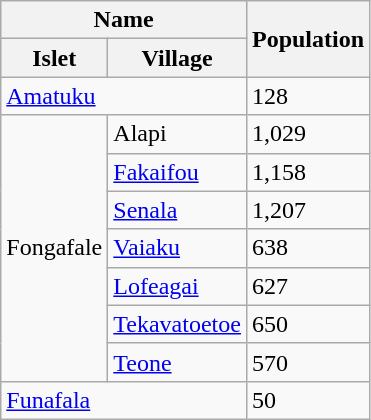<table class="wikitable sortable">
<tr>
<th colspan=2>Name</th>
<th rowspan=2>Population</th>
</tr>
<tr>
<th>Islet</th>
<th>Village</th>
</tr>
<tr>
<td colspan=2><a href='#'>Amatuku</a></td>
<td>128</td>
</tr>
<tr>
<td rowspan=7>Fongafale</td>
<td>Alapi</td>
<td>1,029</td>
</tr>
<tr>
<td><a href='#'>Fakaifou</a></td>
<td>1,158</td>
</tr>
<tr>
<td><a href='#'>Senala</a></td>
<td>1,207</td>
</tr>
<tr>
<td><a href='#'>Vaiaku</a></td>
<td>638</td>
</tr>
<tr>
<td><a href='#'>Lofeagai</a></td>
<td>627</td>
</tr>
<tr>
<td><a href='#'>Tekavatoetoe</a></td>
<td>650</td>
</tr>
<tr>
<td><a href='#'>Teone</a></td>
<td>570</td>
</tr>
<tr>
<td colspan=2><a href='#'>Funafala</a></td>
<td>50</td>
</tr>
</table>
